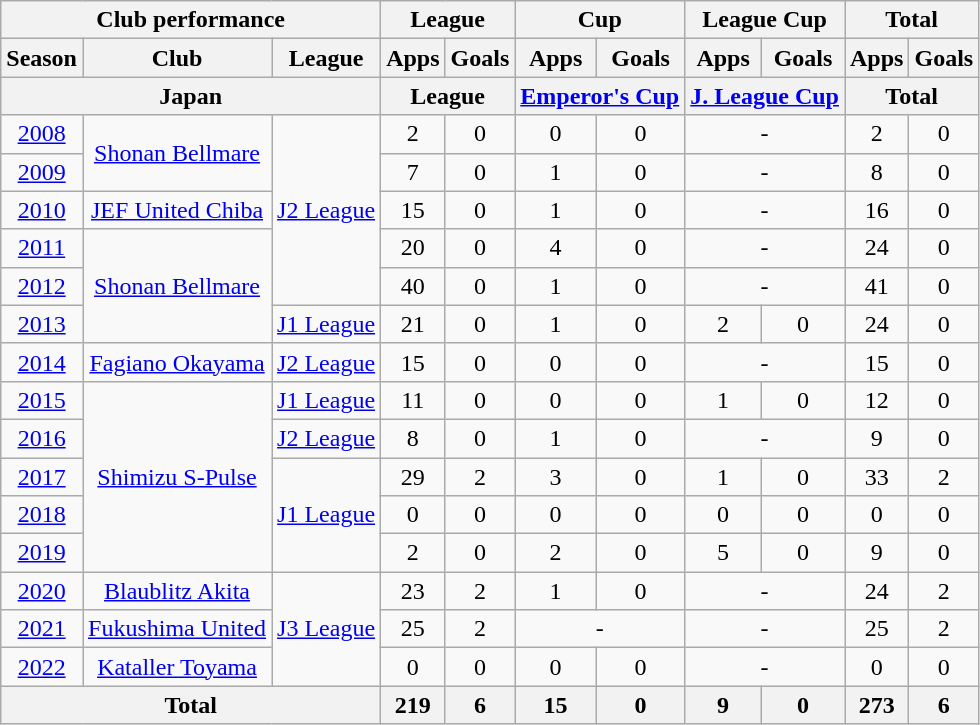<table class="wikitable" style="text-align:center;">
<tr>
<th colspan=3>Club performance</th>
<th colspan=2>League</th>
<th colspan=2>Cup</th>
<th colspan=2>League Cup</th>
<th colspan=2>Total</th>
</tr>
<tr>
<th>Season</th>
<th>Club</th>
<th>League</th>
<th>Apps</th>
<th>Goals</th>
<th>Apps</th>
<th>Goals</th>
<th>Apps</th>
<th>Goals</th>
<th>Apps</th>
<th>Goals</th>
</tr>
<tr>
<th colspan=3>Japan</th>
<th colspan=2>League</th>
<th colspan=2><a href='#'>Emperor's Cup</a></th>
<th colspan=2><a href='#'>J. League Cup</a></th>
<th colspan=2>Total</th>
</tr>
<tr>
<td><a href='#'>2008</a></td>
<td rowspan="2"><a href='#'>Shonan Bellmare</a></td>
<td rowspan="5"><a href='#'>J2 League</a></td>
<td>2</td>
<td>0</td>
<td>0</td>
<td>0</td>
<td colspan="2">-</td>
<td>2</td>
<td>0</td>
</tr>
<tr>
<td><a href='#'>2009</a></td>
<td>7</td>
<td>0</td>
<td>1</td>
<td>0</td>
<td colspan="2">-</td>
<td>8</td>
<td>0</td>
</tr>
<tr>
<td><a href='#'>2010</a></td>
<td><a href='#'>JEF United Chiba</a></td>
<td>15</td>
<td>0</td>
<td>1</td>
<td>0</td>
<td colspan="2">-</td>
<td>16</td>
<td>0</td>
</tr>
<tr>
<td><a href='#'>2011</a></td>
<td rowspan="3"><a href='#'>Shonan Bellmare</a></td>
<td>20</td>
<td>0</td>
<td>4</td>
<td>0</td>
<td colspan="2">-</td>
<td>24</td>
<td>0</td>
</tr>
<tr>
<td><a href='#'>2012</a></td>
<td>40</td>
<td>0</td>
<td>1</td>
<td>0</td>
<td colspan="2">-</td>
<td>41</td>
<td>0</td>
</tr>
<tr>
<td><a href='#'>2013</a></td>
<td><a href='#'>J1 League</a></td>
<td>21</td>
<td>0</td>
<td>1</td>
<td>0</td>
<td>2</td>
<td>0</td>
<td>24</td>
<td>0</td>
</tr>
<tr>
<td><a href='#'>2014</a></td>
<td><a href='#'>Fagiano Okayama</a></td>
<td><a href='#'>J2 League</a></td>
<td>15</td>
<td>0</td>
<td>0</td>
<td>0</td>
<td colspan="2">-</td>
<td>15</td>
<td>0</td>
</tr>
<tr>
<td><a href='#'>2015</a></td>
<td rowspan="5"><a href='#'>Shimizu S-Pulse</a></td>
<td><a href='#'>J1 League</a></td>
<td>11</td>
<td>0</td>
<td>0</td>
<td>0</td>
<td>1</td>
<td>0</td>
<td>12</td>
<td>0</td>
</tr>
<tr>
<td><a href='#'>2016</a></td>
<td><a href='#'>J2 League</a></td>
<td>8</td>
<td>0</td>
<td>1</td>
<td>0</td>
<td colspan="2">-</td>
<td>9</td>
<td>0</td>
</tr>
<tr>
<td><a href='#'>2017</a></td>
<td rowspan="3"><a href='#'>J1 League</a></td>
<td>29</td>
<td>2</td>
<td>3</td>
<td>0</td>
<td>1</td>
<td>0</td>
<td>33</td>
<td>2</td>
</tr>
<tr>
<td><a href='#'>2018</a></td>
<td>0</td>
<td>0</td>
<td>0</td>
<td>0</td>
<td>0</td>
<td>0</td>
<td>0</td>
<td>0</td>
</tr>
<tr>
<td><a href='#'>2019</a></td>
<td>2</td>
<td>0</td>
<td>2</td>
<td>0</td>
<td>5</td>
<td>0</td>
<td>9</td>
<td>0</td>
</tr>
<tr>
<td><a href='#'>2020</a></td>
<td><a href='#'>Blaublitz Akita</a></td>
<td rowspan="3"><a href='#'>J3 League</a></td>
<td>23</td>
<td>2</td>
<td>1</td>
<td>0</td>
<td colspan="2">-</td>
<td>24</td>
<td>2</td>
</tr>
<tr>
<td><a href='#'>2021</a></td>
<td><a href='#'>Fukushima United</a></td>
<td>25</td>
<td>2</td>
<td colspan="2">-</td>
<td colspan="2">-</td>
<td>25</td>
<td>2</td>
</tr>
<tr>
<td><a href='#'>2022</a></td>
<td><a href='#'>Kataller Toyama</a></td>
<td>0</td>
<td>0</td>
<td>0</td>
<td>0</td>
<td colspan="2">-</td>
<td>0</td>
<td>0</td>
</tr>
<tr>
<th colspan=3>Total</th>
<th>219</th>
<th>6</th>
<th>15</th>
<th>0</th>
<th>9</th>
<th>0</th>
<th>273</th>
<th>6</th>
</tr>
</table>
